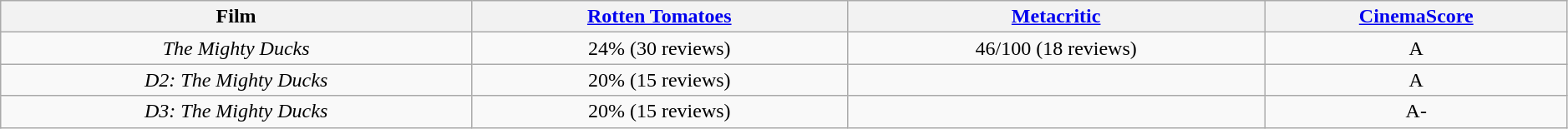<table class="wikitable" width=99% border="1" style="text-align: center;">
<tr>
<th>Film</th>
<th><a href='#'>Rotten Tomatoes</a></th>
<th><a href='#'>Metacritic</a></th>
<th><a href='#'>CinemaScore</a></th>
</tr>
<tr>
<td><em>The Mighty Ducks</em></td>
<td>24% (30 reviews)</td>
<td>46/100 (18 reviews)</td>
<td>A</td>
</tr>
<tr>
<td><em>D2: The Mighty Ducks</em></td>
<td>20% (15 reviews)</td>
<td></td>
<td>A</td>
</tr>
<tr>
<td><em>D3: The Mighty Ducks</em></td>
<td>20% (15 reviews)</td>
<td></td>
<td>A-</td>
</tr>
</table>
